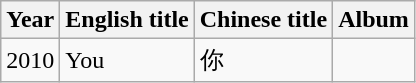<table class="wikitable">
<tr>
<th>Year</th>
<th>English title</th>
<th>Chinese title</th>
<th>Album</th>
</tr>
<tr>
<td>2010</td>
<td>You</td>
<td>你</td>
<td></td>
</tr>
</table>
